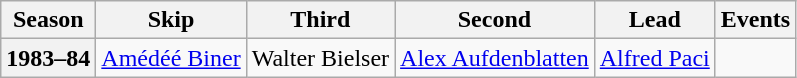<table class="wikitable">
<tr>
<th scope="col">Season</th>
<th scope="col">Skip</th>
<th scope="col">Third</th>
<th scope="col">Second</th>
<th scope="col">Lead</th>
<th scope="col">Events</th>
</tr>
<tr>
<th scope="row">1983–84</th>
<td><a href='#'>Amédéé Biner</a></td>
<td>Walter Bielser</td>
<td><a href='#'>Alex Aufdenblatten</a></td>
<td><a href='#'>Alfred Paci</a></td>
<td> </td>
</tr>
</table>
